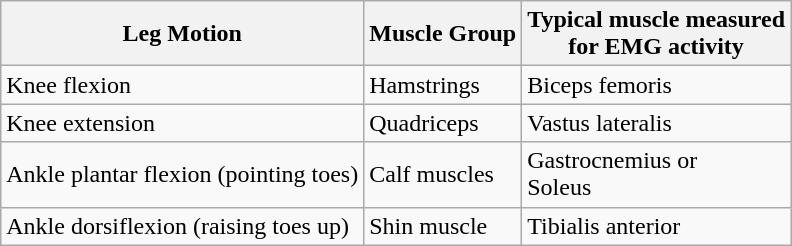<table class="wikitable">
<tr>
<th>Leg Motion</th>
<th>Muscle Group</th>
<th>Typical muscle measured<br>for EMG activity</th>
</tr>
<tr>
<td>Knee flexion</td>
<td>Hamstrings</td>
<td>Biceps femoris</td>
</tr>
<tr>
<td>Knee extension</td>
<td>Quadriceps</td>
<td>Vastus lateralis</td>
</tr>
<tr>
<td>Ankle plantar flexion (pointing toes)</td>
<td>Calf muscles</td>
<td>Gastrocnemius or<br>Soleus</td>
</tr>
<tr>
<td>Ankle dorsiflexion (raising toes up)</td>
<td>Shin muscle</td>
<td>Tibialis anterior</td>
</tr>
</table>
